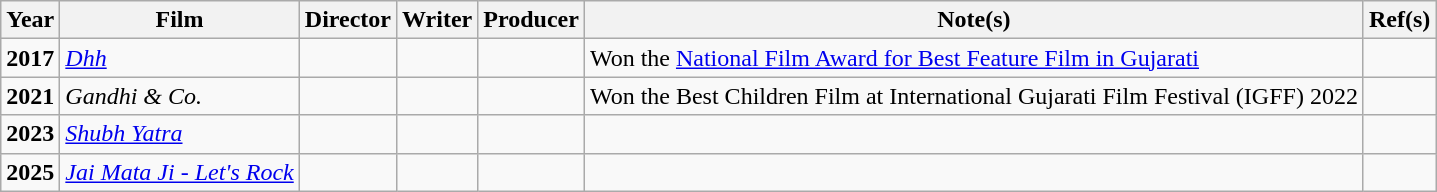<table class="wikitable sortable">
<tr>
<th>Year</th>
<th>Film</th>
<th>Director</th>
<th>Writer</th>
<th>Producer</th>
<th>Note(s)</th>
<th>Ref(s)</th>
</tr>
<tr>
<td><strong>2017</strong></td>
<td><em><a href='#'>Dhh</a></em></td>
<td></td>
<td></td>
<td></td>
<td>Won the <a href='#'>National Film Award for Best Feature Film in Gujarati</a></td>
<td></td>
</tr>
<tr>
<td><strong>2021</strong></td>
<td><em>Gandhi & Co.</em></td>
<td></td>
<td></td>
<td></td>
<td>Won the Best Children Film at International Gujarati Film Festival (IGFF) 2022</td>
<td></td>
</tr>
<tr>
<td><strong>2023</strong></td>
<td><em><a href='#'>Shubh Yatra</a></em></td>
<td></td>
<td></td>
<td></td>
<td></td>
<td></td>
</tr>
<tr>
<td><strong>2025</strong></td>
<td><em><a href='#'>Jai Mata Ji - Let's Rock</a></em></td>
<td></td>
<td></td>
<td></td>
<td></td>
<td></td>
</tr>
</table>
